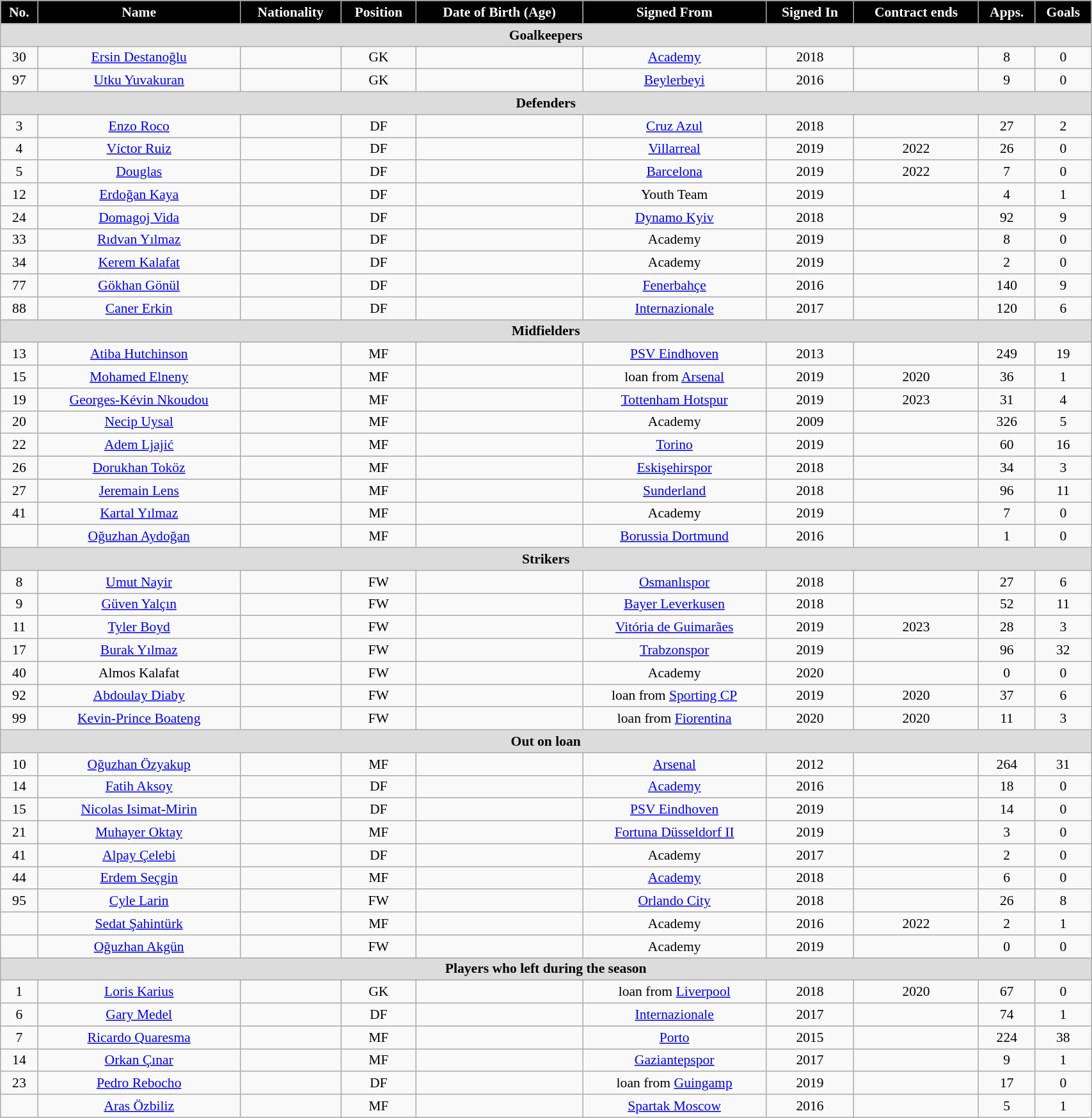<table class="wikitable" style="text-align:center; font-size:90%; width:90%;">
<tr>
<th style="background:#000000; color:white; text-align:center;">No.</th>
<th style="background:#000000; color:white; text-align:center;">Name</th>
<th style="background:#000000; color:white; text-align:center;">Nationality</th>
<th style="background:#000000; color:white; text-align:center;">Position</th>
<th style="background:#000000; color:white; text-align:center;">Date of Birth (Age)</th>
<th style="background:#000000; color:white; text-align:center;">Signed From</th>
<th style="background:#000000; color:white; text-align:center;">Signed In</th>
<th style="background:#000000; color:white; text-align:center;">Contract ends</th>
<th style="background:#000000; color:white; text-align:center;">Apps.</th>
<th style="background:#000000; color:white; text-align:center;">Goals</th>
</tr>
<tr>
<th colspan="10" style="background:#dcdcdc; text-align:center">Goalkeepers</th>
</tr>
<tr>
<td>30</td>
<td><a href='#'>Ersin Destanoğlu</a></td>
<td></td>
<td>GK</td>
<td></td>
<td><a href='#'>Academy</a></td>
<td>2018</td>
<td></td>
<td>8</td>
<td>0</td>
</tr>
<tr>
<td>97</td>
<td><a href='#'>Utku Yuvakuran</a></td>
<td></td>
<td>GK</td>
<td></td>
<td><a href='#'>Beylerbeyi</a></td>
<td>2016</td>
<td></td>
<td>9</td>
<td>0</td>
</tr>
<tr>
<th colspan="10" style="background:#dcdcdc; text-align:center">Defenders</th>
</tr>
<tr>
<td>3</td>
<td><a href='#'>Enzo Roco</a></td>
<td></td>
<td>DF</td>
<td></td>
<td><a href='#'>Cruz Azul</a></td>
<td>2018</td>
<td></td>
<td>27</td>
<td>2</td>
</tr>
<tr>
<td>4</td>
<td><a href='#'>Víctor Ruiz</a></td>
<td></td>
<td>DF</td>
<td></td>
<td><a href='#'>Villarreal</a></td>
<td>2019</td>
<td>2022</td>
<td>26</td>
<td>0</td>
</tr>
<tr>
<td>5</td>
<td><a href='#'>Douglas</a></td>
<td></td>
<td>DF</td>
<td></td>
<td><a href='#'>Barcelona</a></td>
<td>2019</td>
<td>2022</td>
<td>7</td>
<td>0</td>
</tr>
<tr>
<td>12</td>
<td><a href='#'>Erdoğan Kaya</a></td>
<td></td>
<td>DF</td>
<td></td>
<td>Youth Team</td>
<td>2019</td>
<td></td>
<td>4</td>
<td>1</td>
</tr>
<tr>
<td>24</td>
<td><a href='#'>Domagoj Vida</a></td>
<td></td>
<td>DF</td>
<td></td>
<td><a href='#'>Dynamo Kyiv</a></td>
<td>2018</td>
<td></td>
<td>92</td>
<td>9</td>
</tr>
<tr>
<td>33</td>
<td><a href='#'>Rıdvan Yılmaz</a></td>
<td></td>
<td>DF</td>
<td></td>
<td>Academy</td>
<td>2019</td>
<td></td>
<td>8</td>
<td>0</td>
</tr>
<tr>
<td>34</td>
<td><a href='#'>Kerem Kalafat</a></td>
<td></td>
<td>DF</td>
<td></td>
<td>Academy</td>
<td>2019</td>
<td></td>
<td>2</td>
<td>0</td>
</tr>
<tr>
<td>77</td>
<td><a href='#'>Gökhan Gönül</a></td>
<td></td>
<td>DF</td>
<td></td>
<td><a href='#'>Fenerbahçe</a></td>
<td>2016</td>
<td></td>
<td>140</td>
<td>9</td>
</tr>
<tr>
<td>88</td>
<td><a href='#'>Caner Erkin</a></td>
<td></td>
<td>DF</td>
<td></td>
<td><a href='#'>Internazionale</a></td>
<td>2017</td>
<td></td>
<td>120</td>
<td>6</td>
</tr>
<tr>
<th colspan="10" style="background:#dcdcdc; text-align:center">Midfielders</th>
</tr>
<tr>
<td>13</td>
<td><a href='#'>Atiba Hutchinson</a></td>
<td></td>
<td>MF</td>
<td></td>
<td><a href='#'>PSV Eindhoven</a></td>
<td>2013</td>
<td></td>
<td>249</td>
<td>19</td>
</tr>
<tr>
<td>15</td>
<td><a href='#'>Mohamed Elneny</a></td>
<td></td>
<td>MF</td>
<td></td>
<td>loan from <a href='#'>Arsenal</a></td>
<td>2019</td>
<td>2020</td>
<td>36</td>
<td>1</td>
</tr>
<tr>
<td>19</td>
<td><a href='#'>Georges-Kévin Nkoudou</a></td>
<td></td>
<td>MF</td>
<td></td>
<td><a href='#'>Tottenham Hotspur</a></td>
<td>2019</td>
<td>2023</td>
<td>31</td>
<td>4</td>
</tr>
<tr>
<td>20</td>
<td><a href='#'>Necip Uysal</a></td>
<td></td>
<td>MF</td>
<td></td>
<td>Academy</td>
<td>2009</td>
<td></td>
<td>326</td>
<td>5</td>
</tr>
<tr>
<td>22</td>
<td><a href='#'>Adem Ljajić</a></td>
<td></td>
<td>MF</td>
<td></td>
<td><a href='#'>Torino</a></td>
<td>2019</td>
<td></td>
<td>60</td>
<td>16</td>
</tr>
<tr>
<td>26</td>
<td><a href='#'>Dorukhan Toköz</a></td>
<td></td>
<td>MF</td>
<td></td>
<td><a href='#'>Eskişehirspor</a></td>
<td>2018</td>
<td></td>
<td>34</td>
<td>3</td>
</tr>
<tr>
<td>27</td>
<td><a href='#'>Jeremain Lens</a></td>
<td></td>
<td>MF</td>
<td></td>
<td><a href='#'>Sunderland</a></td>
<td>2018</td>
<td></td>
<td>96</td>
<td>11</td>
</tr>
<tr>
<td>41</td>
<td><a href='#'>Kartal Yılmaz</a></td>
<td></td>
<td>MF</td>
<td></td>
<td>Academy</td>
<td>2019</td>
<td></td>
<td>7</td>
<td>0</td>
</tr>
<tr>
<td></td>
<td><a href='#'>Oğuzhan Aydoğan</a></td>
<td></td>
<td>MF</td>
<td></td>
<td><a href='#'>Borussia Dortmund</a></td>
<td>2016</td>
<td></td>
<td>1</td>
<td>0</td>
</tr>
<tr>
<th colspan="10" style="background:#dcdcdc; text-align:center">Strikers</th>
</tr>
<tr>
<td>8</td>
<td><a href='#'>Umut Nayir</a></td>
<td></td>
<td>FW</td>
<td></td>
<td><a href='#'>Osmanlıspor</a></td>
<td>2018</td>
<td></td>
<td>27</td>
<td>6</td>
</tr>
<tr>
<td>9</td>
<td><a href='#'>Güven Yalçın</a></td>
<td></td>
<td>FW</td>
<td></td>
<td><a href='#'>Bayer Leverkusen</a></td>
<td>2018</td>
<td></td>
<td>52</td>
<td>11</td>
</tr>
<tr>
<td>11</td>
<td><a href='#'>Tyler Boyd</a></td>
<td></td>
<td>FW</td>
<td></td>
<td><a href='#'>Vitória de Guimarães</a></td>
<td>2019</td>
<td>2023</td>
<td>28</td>
<td>3</td>
</tr>
<tr>
<td>17</td>
<td><a href='#'>Burak Yılmaz</a></td>
<td></td>
<td>FW</td>
<td></td>
<td><a href='#'>Trabzonspor</a></td>
<td>2019</td>
<td></td>
<td>96</td>
<td>32</td>
</tr>
<tr>
<td>40</td>
<td>Almos Kalafat</td>
<td></td>
<td>FW</td>
<td></td>
<td>Academy</td>
<td>2020</td>
<td></td>
<td>0</td>
<td>0</td>
</tr>
<tr>
<td>92</td>
<td><a href='#'>Abdoulay Diaby</a></td>
<td></td>
<td>FW</td>
<td></td>
<td>loan from <a href='#'>Sporting CP</a></td>
<td>2019</td>
<td>2020</td>
<td>37</td>
<td>6</td>
</tr>
<tr>
<td>99</td>
<td><a href='#'>Kevin-Prince Boateng</a></td>
<td></td>
<td>FW</td>
<td></td>
<td>loan from <a href='#'>Fiorentina</a></td>
<td>2020</td>
<td>2020</td>
<td>11</td>
<td>3</td>
</tr>
<tr>
<th colspan="10" style="background:#dcdcdc; text-align:center">Out on loan</th>
</tr>
<tr>
<td>10</td>
<td><a href='#'>Oğuzhan Özyakup</a></td>
<td></td>
<td>MF</td>
<td></td>
<td><a href='#'>Arsenal</a></td>
<td>2012</td>
<td></td>
<td>264</td>
<td>31</td>
</tr>
<tr>
<td>14</td>
<td><a href='#'>Fatih Aksoy</a></td>
<td></td>
<td>DF</td>
<td></td>
<td><a href='#'>Academy</a></td>
<td>2016</td>
<td></td>
<td>18</td>
<td>0</td>
</tr>
<tr>
<td>15</td>
<td><a href='#'>Nicolas Isimat-Mirin</a></td>
<td></td>
<td>DF</td>
<td></td>
<td><a href='#'>PSV Eindhoven</a></td>
<td>2019</td>
<td></td>
<td>14</td>
<td>0</td>
</tr>
<tr>
<td>21</td>
<td><a href='#'>Muhayer Oktay</a></td>
<td></td>
<td>MF</td>
<td></td>
<td><a href='#'>Fortuna Düsseldorf II</a></td>
<td>2019</td>
<td></td>
<td>3</td>
<td>0</td>
</tr>
<tr>
<td>41</td>
<td><a href='#'>Alpay Çelebi</a></td>
<td></td>
<td>DF</td>
<td></td>
<td>Academy</td>
<td>2017</td>
<td></td>
<td>2</td>
<td>0</td>
</tr>
<tr>
<td>44</td>
<td><a href='#'>Erdem Seçgin</a></td>
<td></td>
<td>MF</td>
<td></td>
<td><a href='#'>Academy</a></td>
<td>2018</td>
<td></td>
<td>6</td>
<td>0</td>
</tr>
<tr>
<td>95</td>
<td><a href='#'>Cyle Larin</a></td>
<td></td>
<td>FW</td>
<td></td>
<td><a href='#'>Orlando City</a></td>
<td>2018</td>
<td></td>
<td>26</td>
<td>8</td>
</tr>
<tr>
<td></td>
<td><a href='#'>Sedat Şahintürk</a></td>
<td></td>
<td>MF</td>
<td></td>
<td>Academy</td>
<td>2016</td>
<td>2022</td>
<td>2</td>
<td>1</td>
</tr>
<tr>
<td></td>
<td><a href='#'>Oğuzhan Akgün</a></td>
<td></td>
<td>FW</td>
<td></td>
<td>Academy</td>
<td>2019</td>
<td></td>
<td>0</td>
<td>0</td>
</tr>
<tr>
<th colspan="10" style="background:#dcdcdc; text-align:center">Players who left during the season</th>
</tr>
<tr>
<td>1</td>
<td><a href='#'>Loris Karius</a></td>
<td></td>
<td>GK</td>
<td></td>
<td>loan from <a href='#'>Liverpool</a></td>
<td>2018</td>
<td>2020</td>
<td>67</td>
<td>0</td>
</tr>
<tr>
<td>6</td>
<td><a href='#'>Gary Medel</a></td>
<td></td>
<td>DF</td>
<td></td>
<td><a href='#'>Internazionale</a></td>
<td>2017</td>
<td></td>
<td>74</td>
<td>1</td>
</tr>
<tr>
<td>7</td>
<td><a href='#'>Ricardo Quaresma</a></td>
<td></td>
<td>MF</td>
<td></td>
<td><a href='#'>Porto</a></td>
<td>2015</td>
<td></td>
<td>224</td>
<td>38</td>
</tr>
<tr>
<td>14</td>
<td><a href='#'>Orkan Çınar</a></td>
<td></td>
<td>MF</td>
<td></td>
<td><a href='#'>Gaziantepspor</a></td>
<td>2017</td>
<td></td>
<td>9</td>
<td>1</td>
</tr>
<tr>
<td>23</td>
<td><a href='#'>Pedro Rebocho</a></td>
<td></td>
<td>DF</td>
<td></td>
<td>loan from <a href='#'>Guingamp</a></td>
<td>2019</td>
<td></td>
<td>17</td>
<td>0</td>
</tr>
<tr>
<td></td>
<td><a href='#'>Aras Özbiliz</a></td>
<td></td>
<td>MF</td>
<td></td>
<td><a href='#'>Spartak Moscow</a></td>
<td>2016</td>
<td></td>
<td>5</td>
<td>1</td>
</tr>
</table>
